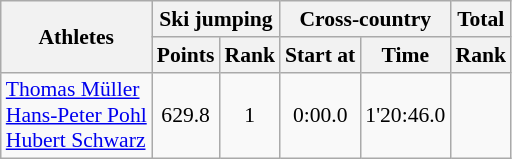<table class="wikitable" border="1" style="font-size:90%">
<tr>
<th rowspan="2">Athletes</th>
<th colspan="2">Ski jumping</th>
<th colspan="2">Cross-country</th>
<th>Total</th>
</tr>
<tr>
<th>Points</th>
<th>Rank</th>
<th>Start at</th>
<th>Time</th>
<th>Rank</th>
</tr>
<tr>
<td><a href='#'>Thomas Müller</a><br><a href='#'>Hans-Peter Pohl</a><br><a href='#'>Hubert Schwarz</a></td>
<td align=center>629.8</td>
<td align=center>1</td>
<td align=center>0:00.0</td>
<td align=center>1'20:46.0</td>
<td align=center></td>
</tr>
</table>
